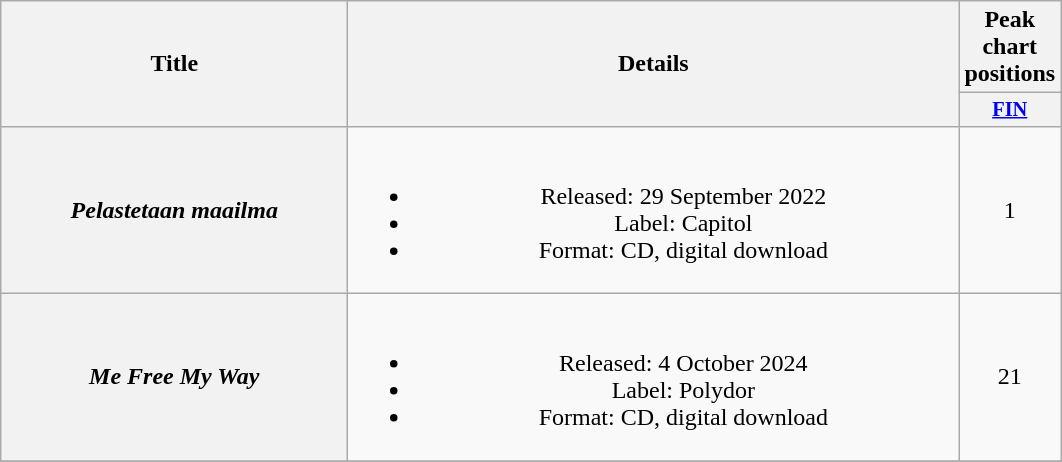<table class="wikitable plainrowheaders" style="text-align:center;" border="1">
<tr>
<th scope="col" rowspan="2" style="width:14em;">Title</th>
<th scope="col" rowspan="2" style="width:25em;">Details</th>
<th scope="col" colspan="1">Peak chart positions</th>
</tr>
<tr>
<th scope="col" style="width:3em;font-size:85%;"><a href='#'>FIN</a></th>
</tr>
<tr>
<th scope="row"><em>Pelastetaan maailma</em></th>
<td><br><ul><li>Released: 29 September 2022</li><li>Label: Capitol</li><li>Format: CD, digital download</li></ul></td>
<td>1</td>
</tr>
<tr>
<th scope="row"><em>Me Free My Way</em></th>
<td><br><ul><li>Released: 4 October 2024</li><li>Label: Polydor</li><li>Format: CD, digital download</li></ul></td>
<td>21</td>
</tr>
<tr>
</tr>
</table>
